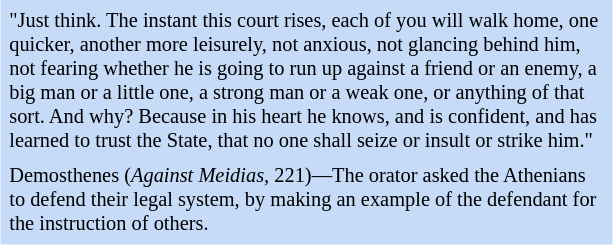<table class="toccolours" style="float: right; margin-left: 1em; margin-right: 2em; font-size: 85%; background:#c6dbf7; color:black; width:30em; max-width: 40%;" cellspacing="5">
<tr>
<td style="text-align: left;">"Just think. The instant this court rises, each of you will walk home, one quicker, another more leisurely, not anxious, not glancing behind him, not fearing whether he is going to run up against a friend or an enemy, a big man or a little one, a strong man or a weak one, or anything of that sort. And why? Because in his heart he knows, and is confident, and has learned to trust the State, that no one shall seize or insult or strike him."</td>
</tr>
<tr>
<td style="text-align: left;">Demosthenes (<em>Against Meidias</em>, 221)—The orator asked the Athenians to defend their legal system, by making an example of the defendant for the instruction of others.</td>
</tr>
</table>
